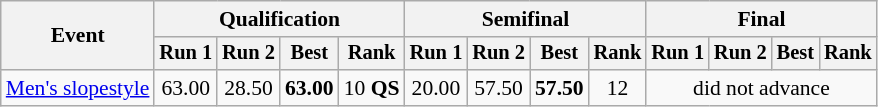<table class="wikitable" style="font-size:90%">
<tr>
<th rowspan="2">Event</th>
<th colspan="4">Qualification</th>
<th colspan="4">Semifinal</th>
<th colspan="4">Final</th>
</tr>
<tr style="font-size:95%">
<th>Run 1</th>
<th>Run 2</th>
<th>Best</th>
<th>Rank</th>
<th>Run 1</th>
<th>Run 2</th>
<th>Best</th>
<th>Rank</th>
<th>Run 1</th>
<th>Run 2</th>
<th>Best</th>
<th>Rank</th>
</tr>
<tr align=center>
<td align=left><a href='#'>Men's slopestyle</a></td>
<td>63.00</td>
<td>28.50</td>
<td><strong>63.00</strong></td>
<td>10 <strong>QS</strong></td>
<td>20.00</td>
<td>57.50</td>
<td><strong>57.50</strong></td>
<td>12</td>
<td colspan=4>did not advance</td>
</tr>
</table>
